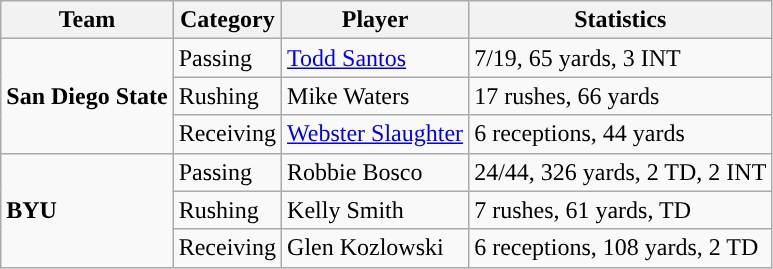<table class="wikitable" style="float: left;">
<tr>
<th>Team</th>
<th>Category</th>
<th>Player</th>
<th>Statistics</th>
</tr>
<tr>
<td rowspan=3><strong>San Diego State</strong></td>
<td>Passing</td>
<td><a href='#'>Todd Santos</a></td>
<td>7/19, 65 yards, 3 INT</td>
</tr>
<tr>
<td>Rushing</td>
<td>Mike Waters</td>
<td>17 rushes, 66 yards</td>
</tr>
<tr>
<td>Receiving</td>
<td><a href='#'>Webster Slaughter</a></td>
<td>6 receptions, 44 yards</td>
</tr>
<tr>
<td rowspan=3><strong>BYU</strong></td>
<td>Passing</td>
<td>Robbie Bosco</td>
<td>24/44, 326 yards, 2 TD, 2 INT</td>
</tr>
<tr>
<td>Rushing</td>
<td>Kelly Smith</td>
<td>7 rushes, 61 yards, TD</td>
</tr>
<tr>
<td>Receiving</td>
<td>Glen Kozlowski</td>
<td>6 receptions, 108 yards, 2 TD</td>
</tr>
</table>
